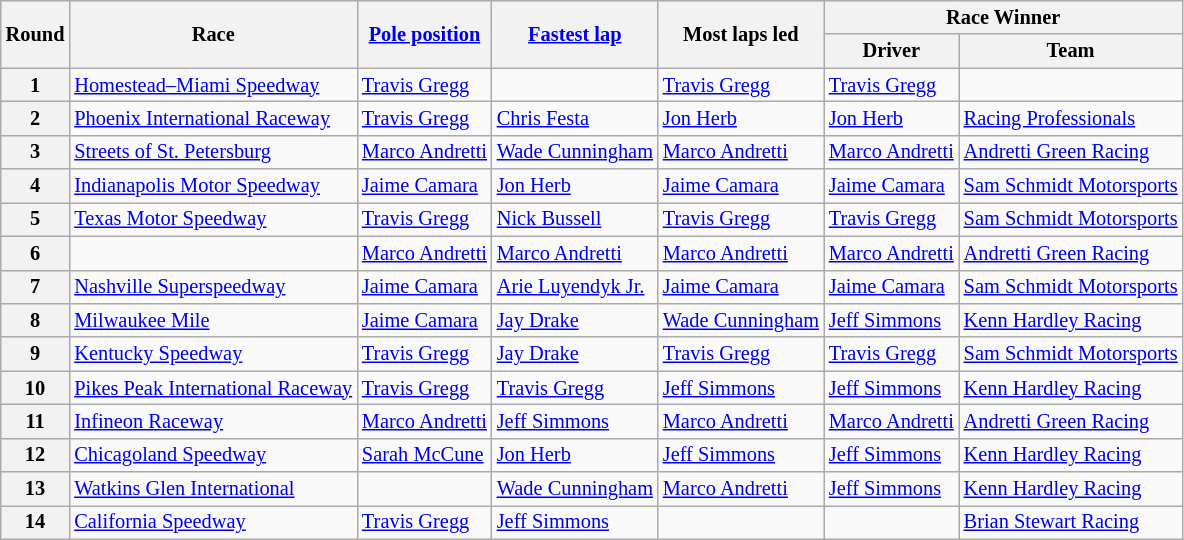<table class="wikitable" style="font-size: 85%">
<tr>
<th rowspan="2">Round</th>
<th rowspan="2">Race</th>
<th rowspan="2"><a href='#'>Pole position</a></th>
<th rowspan="2"><a href='#'>Fastest lap</a></th>
<th rowspan="2">Most laps led</th>
<th colspan="2">Race Winner</th>
</tr>
<tr>
<th>Driver</th>
<th>Team</th>
</tr>
<tr>
<th>1</th>
<td><a href='#'>Homestead–Miami Speedway</a></td>
<td> <a href='#'>Travis Gregg</a></td>
<td></td>
<td> <a href='#'>Travis Gregg</a></td>
<td> <a href='#'>Travis Gregg</a></td>
<td></td>
</tr>
<tr>
<th>2</th>
<td><a href='#'>Phoenix International Raceway</a></td>
<td> <a href='#'>Travis Gregg</a></td>
<td> <a href='#'>Chris Festa</a></td>
<td> <a href='#'>Jon Herb</a></td>
<td> <a href='#'>Jon Herb</a></td>
<td><a href='#'>Racing Professionals</a></td>
</tr>
<tr>
<th>3</th>
<td><a href='#'>Streets of St. Petersburg</a></td>
<td> <a href='#'>Marco Andretti</a></td>
<td> <a href='#'>Wade Cunningham</a></td>
<td> <a href='#'>Marco Andretti</a></td>
<td> <a href='#'>Marco Andretti</a></td>
<td><a href='#'>Andretti Green Racing</a></td>
</tr>
<tr>
<th>4</th>
<td><a href='#'>Indianapolis Motor Speedway</a></td>
<td> <a href='#'>Jaime Camara</a></td>
<td> <a href='#'>Jon Herb</a></td>
<td> <a href='#'>Jaime Camara</a></td>
<td> <a href='#'>Jaime Camara</a></td>
<td><a href='#'>Sam Schmidt Motorsports</a></td>
</tr>
<tr>
<th>5</th>
<td><a href='#'>Texas Motor Speedway</a></td>
<td> <a href='#'>Travis Gregg</a></td>
<td> <a href='#'>Nick Bussell</a></td>
<td> <a href='#'>Travis Gregg</a></td>
<td> <a href='#'>Travis Gregg</a></td>
<td><a href='#'>Sam Schmidt Motorsports</a></td>
</tr>
<tr>
<th>6</th>
<td></td>
<td> <a href='#'>Marco Andretti</a></td>
<td> <a href='#'>Marco Andretti</a></td>
<td> <a href='#'>Marco Andretti</a></td>
<td> <a href='#'>Marco Andretti</a></td>
<td><a href='#'>Andretti Green Racing</a></td>
</tr>
<tr>
<th>7</th>
<td><a href='#'>Nashville Superspeedway</a></td>
<td> <a href='#'>Jaime Camara</a></td>
<td> <a href='#'>Arie Luyendyk Jr.</a></td>
<td> <a href='#'>Jaime Camara</a></td>
<td> <a href='#'>Jaime Camara</a></td>
<td><a href='#'>Sam Schmidt Motorsports</a></td>
</tr>
<tr>
<th>8</th>
<td><a href='#'>Milwaukee Mile</a></td>
<td> <a href='#'>Jaime Camara</a></td>
<td> <a href='#'>Jay Drake</a></td>
<td> <a href='#'>Wade Cunningham</a></td>
<td> <a href='#'>Jeff Simmons</a></td>
<td><a href='#'>Kenn Hardley Racing</a></td>
</tr>
<tr>
<th>9</th>
<td><a href='#'>Kentucky Speedway</a></td>
<td> <a href='#'>Travis Gregg</a></td>
<td> <a href='#'>Jay Drake</a></td>
<td> <a href='#'>Travis Gregg</a></td>
<td> <a href='#'>Travis Gregg</a></td>
<td><a href='#'>Sam Schmidt Motorsports</a></td>
</tr>
<tr>
<th>10</th>
<td><a href='#'>Pikes Peak International Raceway</a></td>
<td> <a href='#'>Travis Gregg</a></td>
<td> <a href='#'>Travis Gregg</a></td>
<td> <a href='#'>Jeff Simmons</a></td>
<td> <a href='#'>Jeff Simmons</a></td>
<td><a href='#'>Kenn Hardley Racing</a></td>
</tr>
<tr>
<th>11</th>
<td><a href='#'>Infineon Raceway</a></td>
<td> <a href='#'>Marco Andretti</a></td>
<td> <a href='#'>Jeff Simmons</a></td>
<td> <a href='#'>Marco Andretti</a></td>
<td> <a href='#'>Marco Andretti</a></td>
<td><a href='#'>Andretti Green Racing</a></td>
</tr>
<tr>
<th>12</th>
<td><a href='#'>Chicagoland Speedway</a></td>
<td> <a href='#'>Sarah McCune</a></td>
<td> <a href='#'>Jon Herb</a></td>
<td> <a href='#'>Jeff Simmons</a></td>
<td> <a href='#'>Jeff Simmons</a></td>
<td><a href='#'>Kenn Hardley Racing</a></td>
</tr>
<tr>
<th>13</th>
<td><a href='#'>Watkins Glen International</a></td>
<td></td>
<td> <a href='#'>Wade Cunningham</a></td>
<td> <a href='#'>Marco Andretti</a></td>
<td> <a href='#'>Jeff Simmons</a></td>
<td><a href='#'>Kenn Hardley Racing</a></td>
</tr>
<tr>
<th>14</th>
<td><a href='#'>California Speedway</a></td>
<td> <a href='#'>Travis Gregg</a></td>
<td> <a href='#'>Jeff Simmons</a></td>
<td></td>
<td></td>
<td><a href='#'>Brian Stewart Racing</a></td>
</tr>
</table>
